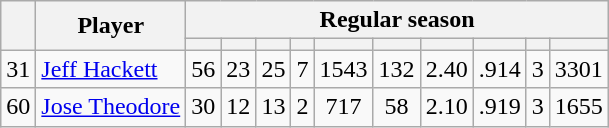<table class="wikitable plainrowheaders" style="text-align:center;">
<tr>
<th scope="col" rowspan="2"></th>
<th scope="col" rowspan="2">Player</th>
<th scope=colgroup colspan=10>Regular season</th>
</tr>
<tr>
<th scope="col"></th>
<th scope="col"></th>
<th scope="col"></th>
<th scope="col"></th>
<th scope="col"></th>
<th scope="col"></th>
<th scope="col"></th>
<th scope="col"></th>
<th scope="col"></th>
<th scope="col"></th>
</tr>
<tr>
<td scope="row">31</td>
<td align="left"><a href='#'>Jeff Hackett</a></td>
<td>56</td>
<td>23</td>
<td>25</td>
<td>7</td>
<td>1543</td>
<td>132</td>
<td>2.40</td>
<td>.914</td>
<td>3</td>
<td>3301</td>
</tr>
<tr>
<td scope="row">60</td>
<td align="left"><a href='#'>Jose Theodore</a></td>
<td>30</td>
<td>12</td>
<td>13</td>
<td>2</td>
<td>717</td>
<td>58</td>
<td>2.10</td>
<td>.919</td>
<td>3</td>
<td>1655</td>
</tr>
</table>
